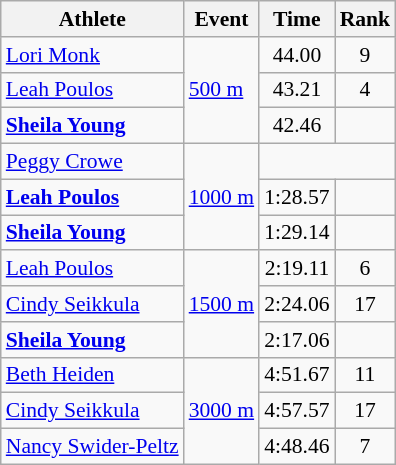<table class=wikitable style=font-size:90%;text-align:center>
<tr>
<th>Athlete</th>
<th>Event</th>
<th>Time</th>
<th>Rank</th>
</tr>
<tr>
<td align=left><a href='#'>Lori Monk</a></td>
<td align=left rowspan=3><a href='#'>500 m</a></td>
<td align=center>44.00</td>
<td align=center>9</td>
</tr>
<tr>
<td align=left><a href='#'>Leah Poulos</a></td>
<td align=center>43.21</td>
<td align=center>4</td>
</tr>
<tr>
<td align=left><strong><a href='#'>Sheila Young</a></strong></td>
<td align=center>42.46 </td>
<td align=center></td>
</tr>
<tr>
<td align=left><a href='#'>Peggy Crowe</a></td>
<td align=left rowspan=3><a href='#'>1000 m</a></td>
<td colspan=2></td>
</tr>
<tr>
<td align=left><strong><a href='#'>Leah Poulos</a></strong></td>
<td align=center>1:28.57</td>
<td align=center></td>
</tr>
<tr>
<td align=left><strong><a href='#'>Sheila Young</a></strong></td>
<td align=center>1:29.14</td>
<td align=center></td>
</tr>
<tr>
<td align=left><a href='#'>Leah Poulos</a></td>
<td align=left rowspan=3><a href='#'>1500 m</a></td>
<td align=center>2:19.11</td>
<td align=center>6</td>
</tr>
<tr>
<td align=left><a href='#'>Cindy Seikkula</a></td>
<td align=center>2:24.06</td>
<td align=center>17</td>
</tr>
<tr>
<td align=left><strong><a href='#'>Sheila Young</a></strong></td>
<td align=center>2:17.06</td>
<td align=center></td>
</tr>
<tr>
<td align=left><a href='#'>Beth Heiden</a></td>
<td align=left rowspan=3><a href='#'>3000 m</a></td>
<td align=center>4:51.67</td>
<td align=center>11</td>
</tr>
<tr>
<td align=left><a href='#'>Cindy Seikkula</a></td>
<td align=center>4:57.57</td>
<td align=center>17</td>
</tr>
<tr>
<td align=left><a href='#'>Nancy Swider-Peltz</a></td>
<td align=center>4:48.46</td>
<td align=center>7</td>
</tr>
</table>
